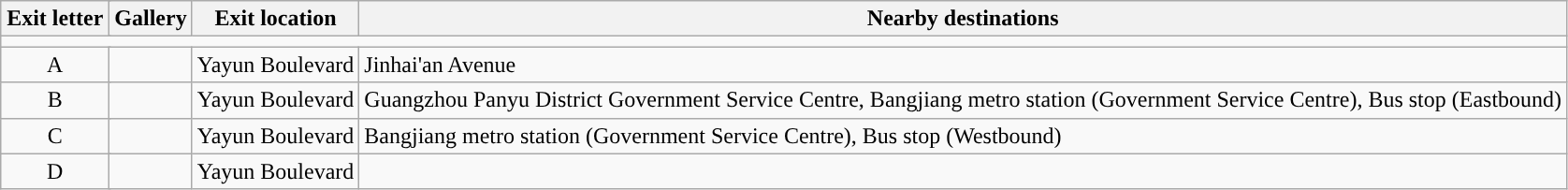<table class="wikitable">
<tr>
<th style="width:70px" colspan="2">Exit letter</th>
<th>Gallery</th>
<th>Exit location</th>
<th>Nearby destinations</th>
</tr>
<tr style="background:#">
<td colspan = "6"></td>
</tr>
<tr>
<td align="center" colspan="2">A</td>
<td></td>
<td>Yayun Boulevard</td>
<td>Jinhai'an Avenue</td>
</tr>
<tr>
<td align="center" colspan="2">B</td>
<td></td>
<td>Yayun Boulevard</td>
<td>Guangzhou Panyu District Government Service Centre, Bangjiang metro station (Government Service Centre), Bus stop (Eastbound)</td>
</tr>
<tr>
<td align="center" colspan="2">C</td>
<td></td>
<td>Yayun Boulevard</td>
<td>Bangjiang metro station (Government Service Centre), Bus stop (Westbound)</td>
</tr>
<tr>
<td align="center" colspan="2">D</td>
<td></td>
<td>Yayun Boulevard</td>
<td></td>
</tr>
</table>
